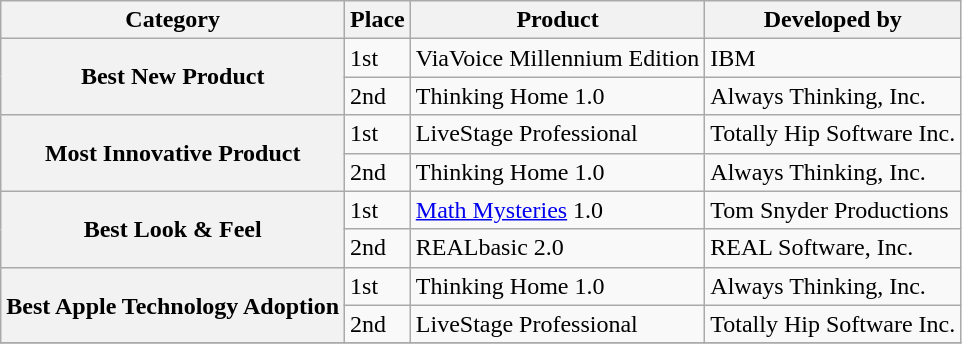<table class="wikitable">
<tr>
<th>Category</th>
<th>Place</th>
<th>Product</th>
<th>Developed by</th>
</tr>
<tr>
<th rowspan="2">Best New Product</th>
<td>1st</td>
<td>ViaVoice Millennium Edition</td>
<td>IBM</td>
</tr>
<tr>
<td>2nd</td>
<td>Thinking Home 1.0</td>
<td>Always Thinking, Inc.</td>
</tr>
<tr>
<th rowspan="2">Most Innovative Product</th>
<td>1st</td>
<td>LiveStage Professional</td>
<td>Totally Hip Software Inc.</td>
</tr>
<tr>
<td>2nd</td>
<td>Thinking Home 1.0</td>
<td>Always Thinking, Inc.</td>
</tr>
<tr>
<th rowspan="2">Best Look & Feel</th>
<td>1st</td>
<td><a href='#'>Math Mysteries</a> 1.0</td>
<td>Tom Snyder Productions</td>
</tr>
<tr>
<td>2nd</td>
<td>REALbasic 2.0</td>
<td>REAL Software, Inc.</td>
</tr>
<tr>
<th rowspan="2">Best Apple Technology Adoption</th>
<td>1st</td>
<td>Thinking Home 1.0</td>
<td>Always Thinking, Inc.</td>
</tr>
<tr>
<td>2nd</td>
<td>LiveStage Professional</td>
<td>Totally Hip Software Inc.</td>
</tr>
<tr>
</tr>
</table>
